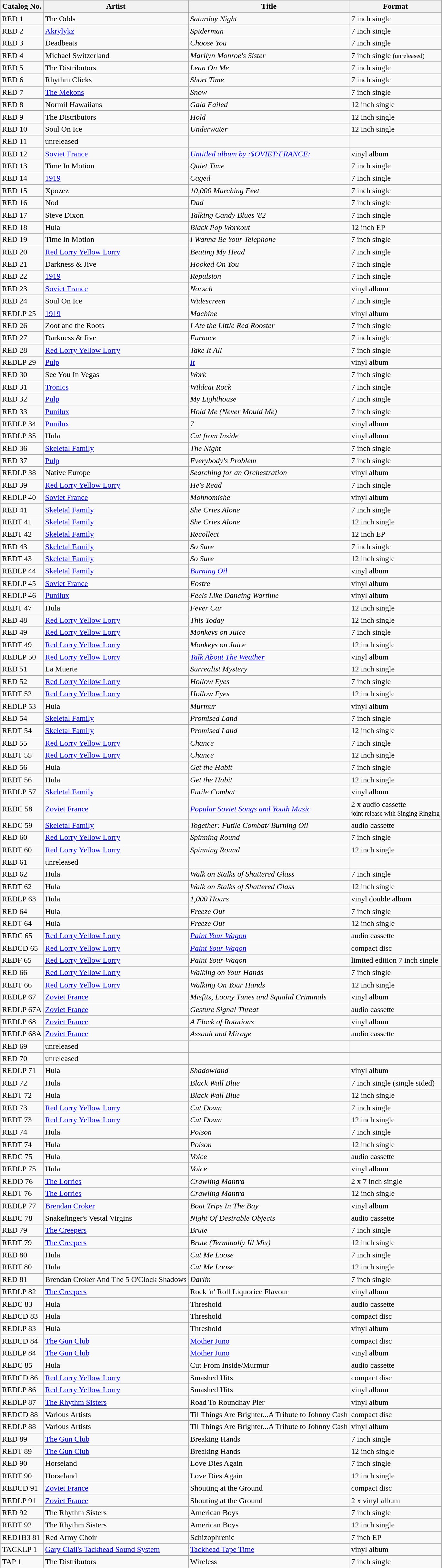<table class="wikitable">
<tr>
<th>Catalog No.</th>
<th>Artist</th>
<th>Title</th>
<th>Format</th>
</tr>
<tr>
<td>RED 1</td>
<td>The Odds</td>
<td><em>Saturday Night</em></td>
<td>7 inch single</td>
</tr>
<tr>
<td>RED 2</td>
<td><a href='#'>Akrylykz</a></td>
<td><em>Spiderman</em></td>
<td>7 inch single</td>
</tr>
<tr>
<td>RED 3</td>
<td>Deadbeats</td>
<td><em>Choose You</em></td>
<td>7 inch single</td>
</tr>
<tr>
<td>RED 4</td>
<td>Michael Switzerland</td>
<td><em>Marilyn Monroe's Sister</em></td>
<td>7 inch single <small>(unreleased)</small></td>
</tr>
<tr>
<td>RED 5</td>
<td>The Distributors</td>
<td><em>Lean On Me</em></td>
<td>7 inch single</td>
</tr>
<tr>
<td>RED 6</td>
<td>Rhythm Clicks</td>
<td><em>Short Time</em></td>
<td>7 inch single</td>
</tr>
<tr>
<td>RED 7</td>
<td><a href='#'>The Mekons</a></td>
<td><em>Snow</em></td>
<td>7 inch single</td>
</tr>
<tr>
<td>RED 8</td>
<td>Normil Hawaiians</td>
<td><em>Gala Failed</em></td>
<td>12 inch single</td>
</tr>
<tr>
<td>RED 9</td>
<td>The Distributors</td>
<td><em>Hold</em></td>
<td>12 inch single</td>
</tr>
<tr>
<td>RED 10</td>
<td>Soul On Ice</td>
<td><em>Underwater</em></td>
<td>12 inch single</td>
</tr>
<tr>
<td>RED 11</td>
<td>unreleased</td>
<td></td>
<td></td>
</tr>
<tr>
<td>RED 12</td>
<td><a href='#'>Soviet France</a></td>
<td><em><a href='#'>Untitled album by :$OVIET:FRANCE:</a></em></td>
<td>vinyl album</td>
</tr>
<tr>
<td>RED 13</td>
<td>Time In Motion</td>
<td><em>Quiet Time</em></td>
<td>7 inch single</td>
</tr>
<tr>
<td>RED 14</td>
<td><a href='#'>1919</a></td>
<td><em>Caged</em></td>
<td>7 inch single</td>
</tr>
<tr>
<td>RED 15</td>
<td>Xpozez</td>
<td><em>10,000 Marching Feet</em></td>
<td>7 inch single</td>
</tr>
<tr>
<td>RED 16</td>
<td>Nod</td>
<td><em>Dad</em></td>
<td>7 inch single</td>
</tr>
<tr>
<td>RED 17</td>
<td>Steve Dixon</td>
<td><em>Talking Candy Blues '82</em></td>
<td>7 inch single</td>
</tr>
<tr>
<td>RED 18</td>
<td>Hula</td>
<td><em>Black Pop Workout</em></td>
<td>12 inch EP</td>
</tr>
<tr>
<td>RED 19</td>
<td>Time In Motion</td>
<td><em>I Wanna Be Your Telephone</em></td>
<td>7 inch single</td>
</tr>
<tr>
<td>RED 20</td>
<td><a href='#'>Red Lorry Yellow Lorry</a></td>
<td><em>Beating My Head</em></td>
<td>7 inch single</td>
</tr>
<tr>
<td>RED 21</td>
<td>Darkness & Jive</td>
<td><em>Hooked On You</em></td>
<td>7 inch single</td>
</tr>
<tr>
<td>RED 22</td>
<td><a href='#'>1919</a></td>
<td><em>Repulsion</em></td>
<td>7 inch single</td>
</tr>
<tr>
<td>RED 23</td>
<td><a href='#'>Soviet France</a></td>
<td><em>Norsch</em></td>
<td>vinyl album</td>
</tr>
<tr>
<td>RED 24</td>
<td>Soul On Ice</td>
<td><em>Widescreen</em></td>
<td>7 inch single</td>
</tr>
<tr>
<td>REDLP 25</td>
<td><a href='#'>1919</a></td>
<td><em>Machine</em></td>
<td>vinyl album</td>
</tr>
<tr>
<td>RED 26</td>
<td>Zoot and the Roots</td>
<td><em>I Ate the Little Red Rooster</em></td>
<td>7 inch single</td>
</tr>
<tr>
<td>RED 27</td>
<td>Darkness & Jive</td>
<td><em>Furnace</em></td>
<td>7 inch single</td>
</tr>
<tr>
<td>RED 28</td>
<td><a href='#'>Red Lorry Yellow Lorry</a></td>
<td><em>Take It All</em></td>
<td>7 inch single</td>
</tr>
<tr>
<td>REDLP 29</td>
<td><a href='#'>Pulp</a></td>
<td><em><a href='#'>It</a></em></td>
<td>vinyl album</td>
</tr>
<tr>
<td>RED 30</td>
<td>See You In Vegas</td>
<td><em>Work</em></td>
<td>7 inch single</td>
</tr>
<tr>
<td>RED 31</td>
<td><a href='#'>Tronics</a></td>
<td><em>Wildcat Rock</em></td>
<td>7 inch single</td>
</tr>
<tr>
<td>RED 32</td>
<td><a href='#'>Pulp</a></td>
<td><em>My Lighthouse</em></td>
<td>7 inch single</td>
</tr>
<tr>
<td>RED 33</td>
<td><a href='#'>Punilux</a></td>
<td><em>Hold Me (Never Mould Me)</em></td>
<td>7 inch single</td>
</tr>
<tr>
<td>REDLP 34</td>
<td><a href='#'>Punilux</a></td>
<td><em>7</em></td>
<td>vinyl album</td>
</tr>
<tr>
<td>REDLP 35</td>
<td>Hula</td>
<td><em>Cut from Inside</em></td>
<td>vinyl album</td>
</tr>
<tr>
<td>RED 36</td>
<td><a href='#'>Skeletal Family</a></td>
<td><em>The Night</em></td>
<td>7 inch single</td>
</tr>
<tr>
<td>RED 37</td>
<td><a href='#'>Pulp</a></td>
<td><em>Everybody's Problem</em></td>
<td>7 inch single</td>
</tr>
<tr>
<td>REDLP 38</td>
<td>Native Europe</td>
<td><em>Searching for an Orchestration</em></td>
<td>vinyl album</td>
</tr>
<tr>
<td>RED 39</td>
<td><a href='#'>Red Lorry Yellow Lorry</a></td>
<td><em>He's Read</em></td>
<td>7 inch single</td>
</tr>
<tr>
<td>REDLP 40</td>
<td><a href='#'>Soviet France</a></td>
<td><em>Mohnomishe</em></td>
<td>vinyl album</td>
</tr>
<tr>
<td>RED 41</td>
<td><a href='#'>Skeletal Family</a></td>
<td><em>She Cries Alone</em></td>
<td>7 inch single</td>
</tr>
<tr>
<td>REDT 41</td>
<td><a href='#'>Skeletal Family</a></td>
<td><em>She Cries Alone</em></td>
<td>12 inch single</td>
</tr>
<tr>
<td>REDT 42</td>
<td><a href='#'>Skeletal Family</a></td>
<td><em>Recollect</em></td>
<td>12 inch EP</td>
</tr>
<tr>
<td>RED 43</td>
<td><a href='#'>Skeletal Family</a></td>
<td><em>So Sure</em></td>
<td>7 inch single</td>
</tr>
<tr>
<td>REDT 43</td>
<td><a href='#'>Skeletal Family</a></td>
<td><em>So Sure</em></td>
<td>12 inch single</td>
</tr>
<tr>
<td>REDLP 44</td>
<td><a href='#'>Skeletal Family</a></td>
<td><em><a href='#'>Burning Oil</a></em></td>
<td>vinyl album</td>
</tr>
<tr>
<td>REDLP 45</td>
<td><a href='#'>Soviet France</a></td>
<td><em>Eostre</em></td>
<td>vinyl album</td>
</tr>
<tr>
<td>REDLP 46</td>
<td><a href='#'>Punilux</a></td>
<td><em>Feels Like Dancing Wartime</em></td>
<td>vinyl album</td>
</tr>
<tr>
<td>REDT 47</td>
<td>Hula</td>
<td><em>Fever Car</em></td>
<td>12 inch single</td>
</tr>
<tr>
<td>RED 48</td>
<td><a href='#'>Red Lorry Yellow Lorry</a></td>
<td><em>This Today</em></td>
<td>12 inch single</td>
</tr>
<tr>
<td>RED 49</td>
<td><a href='#'>Red Lorry Yellow Lorry</a></td>
<td><em>Monkeys on Juice</em></td>
<td>7 inch single</td>
</tr>
<tr>
<td>REDT 49</td>
<td><a href='#'>Red Lorry Yellow Lorry</a></td>
<td><em>Monkeys on Juice</em></td>
<td>12 inch single</td>
</tr>
<tr>
<td>REDLP 50</td>
<td><a href='#'>Red Lorry Yellow Lorry</a></td>
<td><em><a href='#'>Talk About The Weather</a></em></td>
<td>vinyl album</td>
</tr>
<tr>
<td>RED 51</td>
<td>La Muerte</td>
<td><em>Surrealist Mystery</em></td>
<td>12 inch single</td>
</tr>
<tr>
<td>RED 52</td>
<td><a href='#'>Red Lorry Yellow Lorry</a></td>
<td><em>Hollow Eyes</em></td>
<td>7 inch single</td>
</tr>
<tr>
<td>REDT 52</td>
<td><a href='#'>Red Lorry Yellow Lorry</a></td>
<td><em>Hollow Eyes</em></td>
<td>12 inch single</td>
</tr>
<tr>
<td>REDLP 53</td>
<td>Hula</td>
<td><em>Murmur</em></td>
<td>vinyl album</td>
</tr>
<tr>
<td>RED 54</td>
<td><a href='#'>Skeletal Family</a></td>
<td><em>Promised Land</em></td>
<td>7 inch single</td>
</tr>
<tr>
<td>REDT 54</td>
<td><a href='#'>Skeletal Family</a></td>
<td><em>Promised Land</em></td>
<td>12 inch single</td>
</tr>
<tr>
<td>RED 55</td>
<td><a href='#'>Red Lorry Yellow Lorry</a></td>
<td><em>Chance</em></td>
<td>7 inch single</td>
</tr>
<tr>
<td>REDT 55</td>
<td><a href='#'>Red Lorry Yellow Lorry</a></td>
<td><em>Chance</em></td>
<td>12 inch single</td>
</tr>
<tr>
<td>RED 56</td>
<td>Hula</td>
<td><em>Get the Habit</em></td>
<td>7 inch single</td>
</tr>
<tr>
<td>REDT 56</td>
<td>Hula</td>
<td><em>Get the Habit</em></td>
<td>12 inch single</td>
</tr>
<tr>
<td>REDLP 57</td>
<td><a href='#'>Skeletal Family</a></td>
<td><em>Futile Combat</em></td>
<td>vinyl album</td>
</tr>
<tr>
<td>REDC 58</td>
<td><a href='#'>Zoviet France</a></td>
<td><em><a href='#'>Popular Soviet Songs and Youth Music</a></em></td>
<td>2 x audio cassette <br><small>joint release with Singing Ringing</small></td>
</tr>
<tr>
<td>REDC 59</td>
<td><a href='#'>Skeletal Family</a></td>
<td><em>Together: Futile Combat/ Burning Oil</em></td>
<td>audio cassette</td>
</tr>
<tr>
<td>RED 60</td>
<td><a href='#'>Red Lorry Yellow Lorry</a></td>
<td><em>Spinning Round</em></td>
<td>7 inch single</td>
</tr>
<tr>
<td>REDT 60</td>
<td><a href='#'>Red Lorry Yellow Lorry</a></td>
<td><em>Spinning Round</em></td>
<td>12 inch single</td>
</tr>
<tr>
<td>RED 61</td>
<td>unreleased</td>
<td></td>
<td></td>
</tr>
<tr>
<td>RED 62</td>
<td>Hula</td>
<td><em>Walk on Stalks of Shattered Glass</em></td>
<td>7 inch single</td>
</tr>
<tr>
<td>REDT 62</td>
<td>Hula</td>
<td><em>Walk on Stalks of Shattered Glass</em></td>
<td>12 inch single</td>
</tr>
<tr>
<td>REDLP 63</td>
<td>Hula</td>
<td><em>1,000 Hours</em></td>
<td>vinyl double album</td>
</tr>
<tr>
<td>RED 64</td>
<td>Hula</td>
<td><em>Freeze Out</em></td>
<td>7 inch single</td>
</tr>
<tr>
<td>REDT 64</td>
<td>Hula</td>
<td><em>Freeze Out</em></td>
<td>12 inch single</td>
</tr>
<tr>
<td>REDC 65</td>
<td><a href='#'>Red Lorry Yellow Lorry</a></td>
<td><em><a href='#'>Paint Your Wagon</a></em></td>
<td>audio cassette</td>
</tr>
<tr>
<td>REDCD 65</td>
<td><a href='#'>Red Lorry Yellow Lorry</a></td>
<td><em><a href='#'>Paint Your Wagon</a></em></td>
<td>compact disc</td>
</tr>
<tr>
<td>REDF 65</td>
<td><a href='#'>Red Lorry Yellow Lorry</a></td>
<td><em>Paint Your Wagon</em></td>
<td>limited edition 7 inch single</td>
</tr>
<tr>
<td>RED 66</td>
<td><a href='#'>Red Lorry Yellow Lorry</a></td>
<td><em>Walking on Your Hands</em></td>
<td>7 inch single</td>
</tr>
<tr>
<td>REDT 66</td>
<td><a href='#'>Red Lorry Yellow Lorry</a></td>
<td><em>Walking On Your Hands</em></td>
<td>12 inch single</td>
</tr>
<tr>
<td>REDLP 67</td>
<td><a href='#'>Zoviet France</a></td>
<td><em>Misfits, Loony Tunes and Squalid Criminals</em></td>
<td>vinyl album</td>
</tr>
<tr>
<td>REDLP 67A</td>
<td><a href='#'>Zoviet France</a></td>
<td><em>Gesture Signal Threat</em></td>
<td>audio cassette</td>
</tr>
<tr>
<td>REDLP 68</td>
<td><a href='#'>Zoviet France</a></td>
<td><em>A Flock of Rotations</em></td>
<td>vinyl album</td>
</tr>
<tr>
<td>REDLP 68A</td>
<td><a href='#'>Zoviet France</a></td>
<td><em>Assault and Mirage</em></td>
<td>audio cassette</td>
</tr>
<tr>
<td>RED 69</td>
<td>unreleased</td>
<td></td>
<td></td>
</tr>
<tr>
<td>RED 70</td>
<td>unreleased</td>
<td></td>
<td></td>
</tr>
<tr>
<td>REDLP 71</td>
<td>Hula</td>
<td><em>Shadowland</em></td>
<td>vinyl album</td>
</tr>
<tr>
<td>RED 72</td>
<td>Hula</td>
<td><em>Black Wall Blue</em></td>
<td>7 inch single (single sided)</td>
</tr>
<tr>
<td>REDT 72</td>
<td>Hula</td>
<td><em>Black Wall Blue</em></td>
<td>12 inch single</td>
</tr>
<tr>
<td>RED 73</td>
<td><a href='#'>Red Lorry Yellow Lorry</a></td>
<td><em>Cut Down</em></td>
<td>7 inch single</td>
</tr>
<tr>
<td>REDT 73</td>
<td><a href='#'>Red Lorry Yellow Lorry</a></td>
<td><em>Cut Down</em></td>
<td>12 inch single</td>
</tr>
<tr>
<td>RED 74</td>
<td>Hula</td>
<td><em>Poison</em></td>
<td>7 inch single</td>
</tr>
<tr>
<td>REDT 74</td>
<td>Hula</td>
<td><em>Poison</em></td>
<td>12 inch single</td>
</tr>
<tr>
<td>REDC 75</td>
<td>Hula</td>
<td><em>Voice</em></td>
<td>audio cassette</td>
</tr>
<tr>
<td>REDLP 75</td>
<td>Hula</td>
<td><em>Voice</em></td>
<td>vinyl album</td>
</tr>
<tr>
<td>REDD 76</td>
<td><a href='#'>The Lorries</a></td>
<td><em>Crawling Mantra</em></td>
<td>2 x 7 inch single</td>
</tr>
<tr>
<td>REDT 76</td>
<td><a href='#'>The Lorries</a></td>
<td><em>Crawling Mantra</em></td>
<td>12 inch single</td>
</tr>
<tr>
<td>REDLP 77</td>
<td><a href='#'>Brendan Croker</a></td>
<td><em>Boat Trips In The Bay</em></td>
<td>vinyl album</td>
</tr>
<tr>
<td>REDC 78</td>
<td>Snakefinger's Vestal Virgins</td>
<td><em>Night Of Desirable Objects</em></td>
<td>audio cassette</td>
</tr>
<tr>
<td>RED 79</td>
<td><a href='#'>The Creepers</a></td>
<td><em>Brute</em></td>
<td>7 inch single</td>
</tr>
<tr>
<td>REDT 79</td>
<td><a href='#'>The Creepers</a></td>
<td><em>Brute (Terminally Ill Mix)</em></td>
<td>12 inch single</td>
</tr>
<tr>
<td>RED 80</td>
<td>Hula</td>
<td><em>Cut Me Loose</em></td>
<td>7 inch single</td>
</tr>
<tr>
<td>REDT 80</td>
<td>Hula</td>
<td><em>Cut Me Loose</em></td>
<td>12 inch single</td>
</tr>
<tr>
<td>RED 81</td>
<td>Brendan Croker And The 5 O'Clock Shadows</td>
<td><em>Darlin<strong></td>
<td>7 inch single</td>
</tr>
<tr>
<td>REDLP 82</td>
<td><a href='#'>The Creepers</a></td>
<td></em>Rock 'n' Roll Liquorice Flavour<em></td>
<td>vinyl album</td>
</tr>
<tr>
<td>REDC 83</td>
<td>Hula</td>
<td></em>Threshold<em></td>
<td>audio cassette</td>
</tr>
<tr>
<td>REDCD 83</td>
<td>Hula</td>
<td></em>Threshold<em></td>
<td>compact disc</td>
</tr>
<tr>
<td>REDLP 83</td>
<td>Hula</td>
<td></em>Threshold<em></td>
<td>vinyl album</td>
</tr>
<tr>
<td>REDCD 84</td>
<td><a href='#'>The Gun Club</a></td>
<td></em><a href='#'>Mother Juno</a><em></td>
<td>compact disc</td>
</tr>
<tr>
<td>REDLP 84</td>
<td><a href='#'>The Gun Club</a></td>
<td></em><a href='#'>Mother Juno</a><em></td>
<td>vinyl album</td>
</tr>
<tr>
<td>REDC 85</td>
<td>Hula</td>
<td></em>Cut From Inside/Murmur<em></td>
<td>audio cassette</td>
</tr>
<tr>
<td>REDCD 86</td>
<td><a href='#'>Red Lorry Yellow Lorry</a></td>
<td></em>Smashed Hits<em></td>
<td>compact disc</td>
</tr>
<tr>
<td>REDLP 86</td>
<td><a href='#'>Red Lorry Yellow Lorry</a></td>
<td></em>Smashed Hits<em></td>
<td>vinyl album</td>
</tr>
<tr>
<td>REDLP 87</td>
<td><a href='#'>The Rhythm Sisters</a></td>
<td></em>Road To Roundhay Pier<em></td>
<td>vinyl album</td>
</tr>
<tr>
<td>REDCD 88</td>
<td>Various Artists</td>
<td></em>Til Things Are Brighter...A Tribute to Johnny Cash<em></td>
<td>compact disc</td>
</tr>
<tr>
<td>REDLP 88</td>
<td>Various Artists</td>
<td></em>Til Things Are Brighter...A Tribute to Johnny Cash<em></td>
<td>vinyl album</td>
</tr>
<tr>
<td>RED 89</td>
<td><a href='#'>The Gun Club</a></td>
<td></em>Breaking Hands<em></td>
<td>7 inch single</td>
</tr>
<tr>
<td>REDT 89</td>
<td><a href='#'>The Gun Club</a></td>
<td></em>Breaking Hands<em></td>
<td>12 inch single</td>
</tr>
<tr>
<td>RED 90</td>
<td>Horseland</td>
<td></em>Love Dies Again<em></td>
<td>7 inch single</td>
</tr>
<tr>
<td>REDT 90</td>
<td>Horseland</td>
<td></em>Love Dies Again<em></td>
<td>12 inch single</td>
</tr>
<tr>
<td>REDCD 91</td>
<td><a href='#'>Zoviet France</a></td>
<td></em>Shouting at the Ground<em></td>
<td>compact disc</td>
</tr>
<tr>
<td>REDLP 91</td>
<td><a href='#'>Zoviet France</a></td>
<td></em>Shouting at the Ground<em></td>
<td>2 x vinyl album</td>
</tr>
<tr>
<td>RED 92</td>
<td>The Rhythm Sisters</td>
<td></em>American Boys<em></td>
<td>7 inch single</td>
</tr>
<tr>
<td>REDT 92</td>
<td>The Rhythm Sisters</td>
<td></em>American Boys<em></td>
<td>12 inch single</td>
</tr>
<tr>
<td>RED1B3 81</td>
<td>Red Army Choir</td>
<td></em>Schizophrenic<em></td>
<td>7 inch EP</td>
</tr>
<tr>
<td>TACKLP 1</td>
<td><a href='#'>Gary Clail's Tackhead Sound System</a></td>
<td></em><a href='#'>Tackhead Tape Time</a><em></td>
<td>vinyl album</td>
</tr>
<tr>
<td>TAP 1</td>
<td>The Distributors</td>
<td></em>Wireless<em></td>
<td>7 inch single</td>
</tr>
</table>
